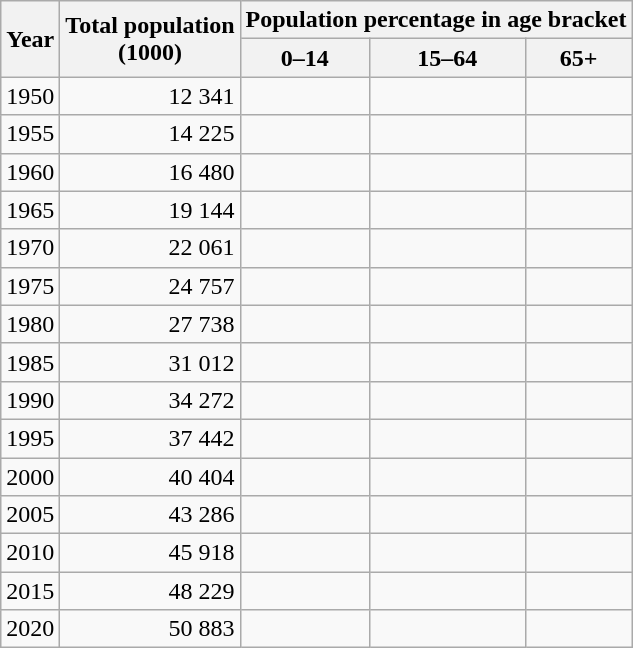<table class="wikitable" style="text-align: right;">
<tr>
<th rowspan=2>Year</th>
<th rowspan=2>Total population<br>(1000)</th>
<th colspan=3>Population percentage in age bracket</th>
</tr>
<tr>
<th>0–14</th>
<th>15–64</th>
<th>65+</th>
</tr>
<tr>
<td>1950</td>
<td>12 341</td>
<td></td>
<td></td>
<td></td>
</tr>
<tr>
<td>1955</td>
<td>14 225</td>
<td></td>
<td></td>
<td></td>
</tr>
<tr>
<td>1960</td>
<td>16 480</td>
<td></td>
<td></td>
<td></td>
</tr>
<tr>
<td>1965</td>
<td>19 144</td>
<td></td>
<td></td>
<td></td>
</tr>
<tr>
<td>1970</td>
<td>22 061</td>
<td></td>
<td></td>
<td></td>
</tr>
<tr>
<td>1975</td>
<td>24 757</td>
<td></td>
<td></td>
<td></td>
</tr>
<tr>
<td>1980</td>
<td>27 738</td>
<td></td>
<td></td>
<td></td>
</tr>
<tr>
<td>1985</td>
<td>31 012</td>
<td></td>
<td></td>
<td></td>
</tr>
<tr>
<td>1990</td>
<td>34 272</td>
<td></td>
<td></td>
<td></td>
</tr>
<tr>
<td>1995</td>
<td>37 442</td>
<td></td>
<td></td>
<td></td>
</tr>
<tr>
<td>2000</td>
<td>40 404</td>
<td></td>
<td></td>
<td></td>
</tr>
<tr>
<td>2005</td>
<td>43 286</td>
<td></td>
<td></td>
<td></td>
</tr>
<tr>
<td>2010</td>
<td>45 918</td>
<td></td>
<td></td>
<td></td>
</tr>
<tr>
<td>2015</td>
<td>48 229</td>
<td></td>
<td></td>
<td></td>
</tr>
<tr>
<td>2020</td>
<td>50 883</td>
<td></td>
<td></td>
<td></td>
</tr>
</table>
